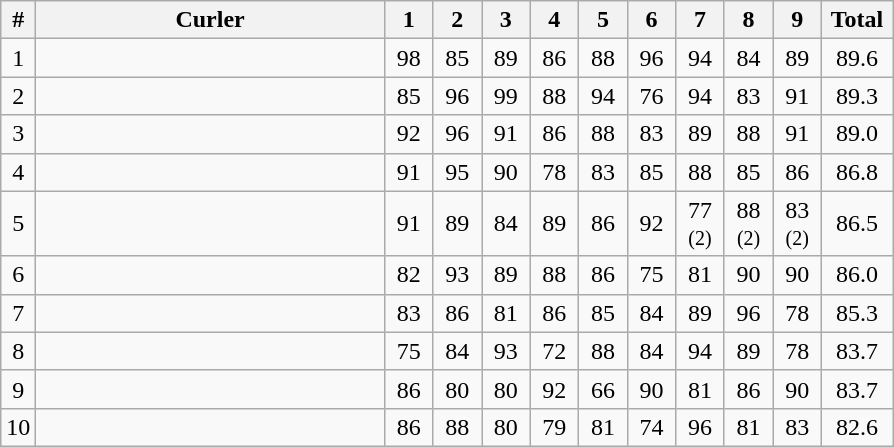<table class="wikitable sortable" style="text-align:center">
<tr>
<th>#</th>
<th width=225>Curler</th>
<th width=25>1</th>
<th width=25>2</th>
<th width=25>3</th>
<th width=25>4</th>
<th width=25>5</th>
<th width=25>6</th>
<th width=25>7</th>
<th width=25>8</th>
<th width=25>9</th>
<th width=40>Total</th>
</tr>
<tr>
<td>1</td>
<td align=left></td>
<td>98</td>
<td>85</td>
<td>89</td>
<td>86</td>
<td>88</td>
<td>96</td>
<td>94</td>
<td>84</td>
<td>89</td>
<td>89.6</td>
</tr>
<tr>
<td>2</td>
<td align=left></td>
<td>85</td>
<td>96</td>
<td>99</td>
<td>88</td>
<td>94</td>
<td>76</td>
<td>94</td>
<td>83</td>
<td>91</td>
<td>89.3</td>
</tr>
<tr>
<td>3</td>
<td align=left></td>
<td>92</td>
<td>96</td>
<td>91</td>
<td>86</td>
<td>88</td>
<td>83</td>
<td>89</td>
<td>88</td>
<td>91</td>
<td>89.0</td>
</tr>
<tr>
<td>4</td>
<td align=left></td>
<td>91</td>
<td>95</td>
<td>90</td>
<td>78</td>
<td>83</td>
<td>85</td>
<td>88</td>
<td>85</td>
<td>86</td>
<td>86.8</td>
</tr>
<tr>
<td>5</td>
<td align=left></td>
<td>91</td>
<td>89</td>
<td>84</td>
<td>89</td>
<td>86</td>
<td>92</td>
<td>77 <small>(2)</small></td>
<td>88 <small>(2)</small></td>
<td>83 <small>(2)</small></td>
<td>86.5</td>
</tr>
<tr>
<td>6</td>
<td align=left></td>
<td>82</td>
<td>93</td>
<td>89</td>
<td>88</td>
<td>86</td>
<td>75</td>
<td>81</td>
<td>90</td>
<td>90</td>
<td>86.0</td>
</tr>
<tr>
<td>7</td>
<td align=left></td>
<td>83</td>
<td>86</td>
<td>81</td>
<td>86</td>
<td>85</td>
<td>84</td>
<td>89</td>
<td>96</td>
<td>78</td>
<td>85.3</td>
</tr>
<tr>
<td>8</td>
<td align=left></td>
<td>75</td>
<td>84</td>
<td>93</td>
<td>72</td>
<td>88</td>
<td>84</td>
<td>94</td>
<td>89</td>
<td>78</td>
<td>83.7</td>
</tr>
<tr>
<td>9</td>
<td align=left></td>
<td>86</td>
<td>80</td>
<td>80</td>
<td>92</td>
<td>66</td>
<td>90</td>
<td>81</td>
<td>86</td>
<td>90</td>
<td>83.7</td>
</tr>
<tr>
<td>10</td>
<td align=left></td>
<td>86</td>
<td>88</td>
<td>80</td>
<td>79</td>
<td>81</td>
<td>74</td>
<td>96</td>
<td>81</td>
<td>83</td>
<td>82.6</td>
</tr>
</table>
